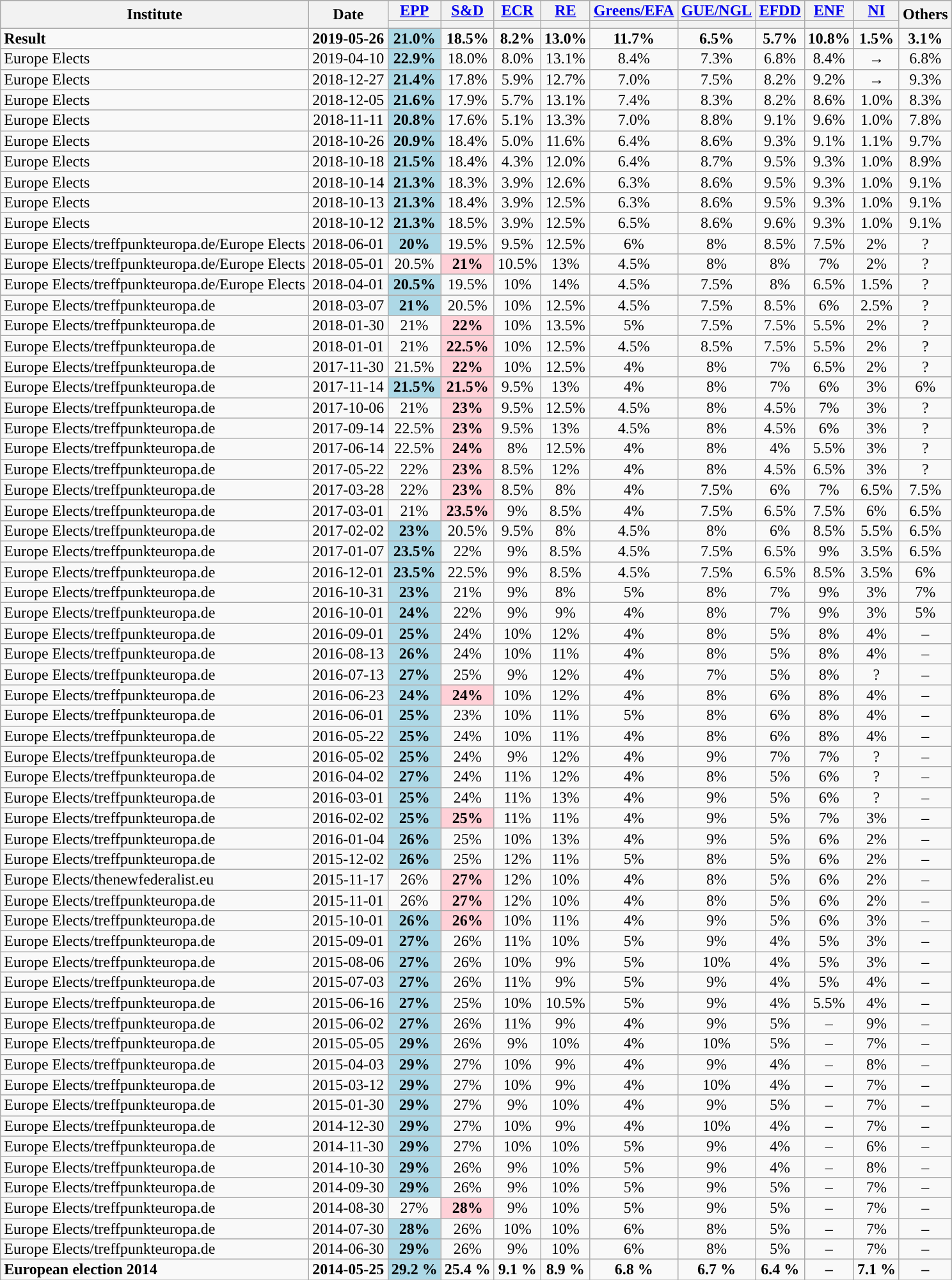<table class="wikitable sortable collapsible collapsed" style="text-align:center; line-height:14px;">
<tr>
</tr>
<tr>
<th rowspan="2">Institute</th>
<th rowspan="2" style="width: 75px;">Date</th>
<th><a href='#'>EPP</a></th>
<th><a href='#'>S&D</a></th>
<th><a href='#'>ECR</a></th>
<th><a href='#'>RE</a></th>
<th><a href='#'>Greens/EFA</a></th>
<th><a href='#'>GUE/NGL</a></th>
<th><a href='#'>EFDD</a></th>
<th><a href='#'>ENF</a></th>
<th><a href='#'>NI</a></th>
<th rowspan="2" class="unsortable">Others</th>
</tr>
<tr>
<th style="background:"></th>
<th style="background:"></th>
<th style="background:"></th>
<th style="background:"></th>
<th style="background:"></th>
<th style="background:"></th>
<th style="background:"></th>
<th style="background:"></th>
<th style="background:"></th>
</tr>
<tr style="text-align:center">
<td style="text-align:left;"><strong>Result</strong></td>
<td><strong>2019-05-26</strong></td>
<td style="background:lightblue;"><strong>21.0%</strong></td>
<td><strong>18.5%</strong></td>
<td><strong>8.2%</strong></td>
<td><strong>13.0%</strong></td>
<td><strong>11.7%</strong></td>
<td><strong>6.5%</strong></td>
<td><strong>5.7%</strong></td>
<td><strong>10.8%</strong></td>
<td><strong>1.5%</strong></td>
<td><strong>3.1%</strong></td>
</tr>
<tr style="text-align:center">
<td style="text-align:left;">Europe Elects</td>
<td>2019-04-10</td>
<td style="background:lightblue;"><strong>22.9%</strong></td>
<td>18.0%</td>
<td>8.0%</td>
<td>13.1%</td>
<td>8.4%</td>
<td>7.3%</td>
<td>6.8%</td>
<td>8.4%</td>
<td>→</td>
<td>6.8%</td>
</tr>
<tr style="text-align:center">
<td style="text-align:left;">Europe Elects</td>
<td>2018-12-27</td>
<td style="background:lightblue;"><strong>21.4%</strong></td>
<td>17.8%</td>
<td>5.9%</td>
<td>12.7%</td>
<td>7.0%</td>
<td>7.5%</td>
<td>8.2%</td>
<td>9.2%</td>
<td>→</td>
<td>9.3%</td>
</tr>
<tr style="text-align:center">
<td style="text-align:left;">Europe Elects</td>
<td>2018-12-05</td>
<td style="background:lightblue;"><strong>21.6%</strong></td>
<td>17.9%</td>
<td>5.7%</td>
<td>13.1%</td>
<td>7.4%</td>
<td>8.3%</td>
<td>8.2%</td>
<td>8.6%</td>
<td>1.0%</td>
<td>8.3%</td>
</tr>
<tr style="text-align:center">
<td style="text-align:left;">Europe Elects</td>
<td>2018-11-11</td>
<td style="background:lightblue;"><strong>20.8%</strong></td>
<td>17.6%</td>
<td>5.1%</td>
<td>13.3%</td>
<td>7.0%</td>
<td>8.8%</td>
<td>9.1%</td>
<td>9.6%</td>
<td>1.0%</td>
<td>7.8%</td>
</tr>
<tr style="text-align:center">
<td style="text-align:left;">Europe Elects</td>
<td>2018-10-26</td>
<td style="background:lightblue;"><strong>20.9%</strong></td>
<td>18.4%</td>
<td>5.0%</td>
<td>11.6%</td>
<td>6.4%</td>
<td>8.6%</td>
<td>9.3%</td>
<td>9.1%</td>
<td>1.1%</td>
<td>9.7%</td>
</tr>
<tr style="text-align:center">
<td style="text-align:left;">Europe Elects</td>
<td>2018-10-18</td>
<td style="background:lightblue;"><strong>21.5%</strong></td>
<td>18.4%</td>
<td>4.3%</td>
<td>12.0%</td>
<td>6.4%</td>
<td>8.7%</td>
<td>9.5%</td>
<td>9.3%</td>
<td>1.0%</td>
<td>8.9%</td>
</tr>
<tr style="text-align:center">
<td style="text-align:left;">Europe Elects</td>
<td>2018-10-14</td>
<td style="background:lightblue;"><strong>21.3%</strong></td>
<td>18.3%</td>
<td>3.9%</td>
<td>12.6%</td>
<td>6.3%</td>
<td>8.6%</td>
<td>9.5%</td>
<td>9.3%</td>
<td>1.0%</td>
<td>9.1%</td>
</tr>
<tr style="text-align:center">
<td style="text-align:left;">Europe Elects</td>
<td>2018-10-13</td>
<td style="background:lightblue;"><strong>21.3%</strong></td>
<td>18.4%</td>
<td>3.9%</td>
<td>12.5%</td>
<td>6.3%</td>
<td>8.6%</td>
<td>9.5%</td>
<td>9.3%</td>
<td>1.0%</td>
<td>9.1%</td>
</tr>
<tr style="text-align:center">
<td style="text-align:left;">Europe Elects</td>
<td>2018-10-12</td>
<td style="background:lightblue;"><strong>21.3%</strong></td>
<td>18.5%</td>
<td>3.9%</td>
<td>12.5%</td>
<td>6.5%</td>
<td>8.6%</td>
<td>9.6%</td>
<td>9.3%</td>
<td>1.0%</td>
<td>9.1%</td>
</tr>
<tr style="text-align:center">
<td style="text-align:left;">Europe Elects/treffpunkteuropa.de/Europe Elects</td>
<td>2018-06-01</td>
<td style="background:lightblue;"><strong>20%</strong></td>
<td>19.5%</td>
<td>9.5%</td>
<td>12.5%</td>
<td>6%</td>
<td>8%</td>
<td>8.5%</td>
<td>7.5%</td>
<td>2%</td>
<td>?</td>
</tr>
<tr style="text-align:center">
<td style="text-align:left;">Europe Elects/treffpunkteuropa.de/Europe Elects</td>
<td>2018-05-01</td>
<td>20.5%</td>
<td style="background:#ffd0d7;"><strong>21%</strong></td>
<td>10.5%</td>
<td>13%</td>
<td>4.5%</td>
<td>8%</td>
<td>8%</td>
<td>7%</td>
<td>2%</td>
<td>?</td>
</tr>
<tr style="text-align:center">
<td style="text-align:left;">Europe Elects/treffpunkteuropa.de/Europe Elects</td>
<td>2018-04-01</td>
<td style="background:lightblue;"><strong>20.5%</strong></td>
<td>19.5%</td>
<td>10%</td>
<td>14%</td>
<td>4.5%</td>
<td>7.5%</td>
<td>8%</td>
<td>6.5%</td>
<td>1.5%</td>
<td>?</td>
</tr>
<tr style="text-align:center">
<td style="text-align:left;">Europe Elects/treffpunkteuropa.de</td>
<td>2018-03-07</td>
<td style="background:lightblue;"><strong>21%</strong></td>
<td>20.5%</td>
<td>10%</td>
<td>12.5%</td>
<td>4.5%</td>
<td>7.5%</td>
<td>8.5%</td>
<td>6%</td>
<td>2.5%</td>
<td>?</td>
</tr>
<tr style="text-align:center">
<td style="text-align:left;">Europe Elects/treffpunkteuropa.de</td>
<td>2018-01-30</td>
<td>21%</td>
<td style="background:#ffd0d7;"><strong>22%</strong></td>
<td>10%</td>
<td>13.5%</td>
<td>5%</td>
<td>7.5%</td>
<td>7.5%</td>
<td>5.5%</td>
<td>2%</td>
<td>?</td>
</tr>
<tr style="text-align:center">
<td style="text-align:left;">Europe Elects/treffpunkteuropa.de</td>
<td>2018-01-01</td>
<td>21%</td>
<td style="background:#ffd0d7;"><strong>22.5%</strong></td>
<td>10%</td>
<td>12.5%</td>
<td>4.5%</td>
<td>8.5%</td>
<td>7.5%</td>
<td>5.5%</td>
<td>2%</td>
<td>?</td>
</tr>
<tr style="text-align:center">
<td style="text-align:left;">Europe Elects/treffpunkteuropa.de</td>
<td>2017-11-30</td>
<td>21.5%</td>
<td style="background:#ffd0d7;"><strong>22%</strong></td>
<td>10%</td>
<td>12.5%</td>
<td>4%</td>
<td>8%</td>
<td>7%</td>
<td>6.5%</td>
<td>2%</td>
<td>?</td>
</tr>
<tr style="text-align:center">
<td style="text-align:left;">Europe Elects/treffpunkteuropa.de</td>
<td>2017-11-14</td>
<td style="background:lightblue;"><strong>21.5%</strong></td>
<td style="background:#ffd0d7;"><strong>21.5%</strong></td>
<td>9.5%</td>
<td>13%</td>
<td>4%</td>
<td>8%</td>
<td>7%</td>
<td>6%</td>
<td>3%</td>
<td>6%</td>
</tr>
<tr style="text-align:center">
<td style="text-align:left;">Europe Elects/treffpunkteuropa.de</td>
<td>2017-10-06</td>
<td>21%</td>
<td style="background:#ffd0d7;"><strong>23%</strong></td>
<td>9.5%</td>
<td>12.5%</td>
<td>4.5%</td>
<td>8%</td>
<td>4.5%</td>
<td>7%</td>
<td>3%</td>
<td>?</td>
</tr>
<tr style="text-align:center">
<td style="text-align:left;">Europe Elects/treffpunkteuropa.de</td>
<td>2017-09-14</td>
<td>22.5%</td>
<td style="background:#ffd0d7;"><strong>23%</strong></td>
<td>9.5%</td>
<td>13%</td>
<td>4.5%</td>
<td>8%</td>
<td>4.5%</td>
<td>6%</td>
<td>3%</td>
<td>?</td>
</tr>
<tr style="text-align:center">
<td style="text-align:left;">Europe Elects/treffpunkteuropa.de</td>
<td>2017-06-14</td>
<td>22.5%</td>
<td style="background:#ffd0d7;"><strong>24%</strong></td>
<td>8%</td>
<td>12.5%</td>
<td>4%</td>
<td>8%</td>
<td>4%</td>
<td>5.5%</td>
<td>3%</td>
<td>?</td>
</tr>
<tr style="text-align:center">
<td style="text-align:left;">Europe Elects/treffpunkteuropa.de</td>
<td>2017-05-22</td>
<td>22%</td>
<td style="background:#ffd0d7;"><strong>23%</strong></td>
<td>8.5%</td>
<td>12%</td>
<td>4%</td>
<td>8%</td>
<td>4.5%</td>
<td>6.5%</td>
<td>3%</td>
<td>?</td>
</tr>
<tr style="text-align:center">
<td style="text-align:left;">Europe Elects/treffpunkteuropa.de</td>
<td>2017-03-28</td>
<td>22%</td>
<td style="background:#ffd0d7;"><strong>23%</strong></td>
<td>8.5%</td>
<td>8%</td>
<td>4%</td>
<td>7.5%</td>
<td>6%</td>
<td>7%</td>
<td>6.5%</td>
<td>7.5%</td>
</tr>
<tr style="text-align:center">
<td style="text-align:left;">Europe Elects/treffpunkteuropa.de</td>
<td>2017-03-01</td>
<td>21%</td>
<td style="background:#ffd0d7;"><strong>23.5%</strong></td>
<td>9%</td>
<td>8.5%</td>
<td>4%</td>
<td>7.5%</td>
<td>6.5%</td>
<td>7.5%</td>
<td>6%</td>
<td>6.5%</td>
</tr>
<tr style="text-align:center">
<td style="text-align:left;">Europe Elects/treffpunkteuropa.de</td>
<td>2017-02-02</td>
<td style="background:lightblue;"><strong>23%</strong></td>
<td>20.5%</td>
<td>9.5%</td>
<td>8%</td>
<td>4.5%</td>
<td>8%</td>
<td>6%</td>
<td>8.5%</td>
<td>5.5%</td>
<td>6.5%</td>
</tr>
<tr style="text-align:center">
<td style="text-align:left;">Europe Elects/treffpunkteuropa.de</td>
<td>2017-01-07</td>
<td style="background:lightblue;"><strong>23.5%</strong></td>
<td>22%</td>
<td>9%</td>
<td>8.5%</td>
<td>4.5%</td>
<td>7.5%</td>
<td>6.5%</td>
<td>9%</td>
<td>3.5%</td>
<td>6.5%</td>
</tr>
<tr style="text-align:center">
<td style="text-align:left;">Europe Elects/treffpunkteuropa.de</td>
<td>2016-12-01</td>
<td style="background:lightblue;"><strong>23.5%</strong></td>
<td>22.5%</td>
<td>9%</td>
<td>8.5%</td>
<td>4.5%</td>
<td>7.5%</td>
<td>6.5%</td>
<td>8.5%</td>
<td>3.5%</td>
<td>6%</td>
</tr>
<tr style="text-align:center">
<td style="text-align:left;">Europe Elects/treffpunkteuropa.de</td>
<td>2016-10-31</td>
<td style="background:lightblue;"><strong>23%</strong></td>
<td>21%</td>
<td>9%</td>
<td>8%</td>
<td>5%</td>
<td>8%</td>
<td>7%</td>
<td>9%</td>
<td>3%</td>
<td>7%</td>
</tr>
<tr style="text-align:center">
<td style="text-align:left;">Europe Elects/treffpunkteuropa.de</td>
<td>2016-10-01</td>
<td style="background:lightblue;"><strong>24%</strong></td>
<td>22%</td>
<td>9%</td>
<td>9%</td>
<td>4%</td>
<td>8%</td>
<td>7%</td>
<td>9%</td>
<td>3%</td>
<td>5%</td>
</tr>
<tr style="text-align:center">
<td style="text-align:left;">Europe Elects/treffpunkteuropa.de</td>
<td>2016-09-01</td>
<td style="background:lightblue;"><strong>25%</strong></td>
<td>24%</td>
<td>10%</td>
<td>12%</td>
<td>4%</td>
<td>8%</td>
<td>5%</td>
<td>8%</td>
<td>4%</td>
<td>–</td>
</tr>
<tr style="text-align:center">
<td style="text-align:left;">Europe Elects/treffpunkteuropa.de</td>
<td>2016-08-13</td>
<td style="background:lightblue;"><strong>26%</strong></td>
<td>24%</td>
<td>10%</td>
<td>11%</td>
<td>4%</td>
<td>8%</td>
<td>5%</td>
<td>8%</td>
<td>4%</td>
<td>–</td>
</tr>
<tr style="text-align:center">
<td style="text-align:left;">Europe Elects/treffpunkteuropa.de</td>
<td>2016-07-13</td>
<td style="background:lightblue;"><strong>27%</strong></td>
<td>25%</td>
<td>9%</td>
<td>12%</td>
<td>4%</td>
<td>7%</td>
<td>5%</td>
<td>8%</td>
<td>?</td>
<td>–</td>
</tr>
<tr style="text-align:center">
<td style="text-align:left;">Europe Elects/treffpunkteuropa.de</td>
<td>2016-06-23</td>
<td style="background:lightblue;"><strong>24%</strong></td>
<td style="background:#ffd0d7;"><strong>24%</strong></td>
<td>10%</td>
<td>12%</td>
<td>4%</td>
<td>8%</td>
<td>6%</td>
<td>8%</td>
<td>4%</td>
<td>–</td>
</tr>
<tr style="text-align:center">
<td style="text-align:left;">Europe Elects/treffpunkteuropa.de</td>
<td>2016-06-01</td>
<td style="background:lightblue;"><strong>25%</strong></td>
<td>23%</td>
<td>10%</td>
<td>11%</td>
<td>5%</td>
<td>8%</td>
<td>6%</td>
<td>8%</td>
<td>4%</td>
<td>–</td>
</tr>
<tr style="text-align:center">
<td style="text-align:left;">Europe Elects/treffpunkteuropa.de</td>
<td>2016-05-22</td>
<td style="background:lightblue;"><strong>25%</strong></td>
<td>24%</td>
<td>10%</td>
<td>11%</td>
<td>4%</td>
<td>8%</td>
<td>6%</td>
<td>8%</td>
<td>4%</td>
<td>–</td>
</tr>
<tr style="text-align:center">
<td style="text-align:left;">Europe Elects/treffpunkteuropa.de</td>
<td>2016-05-02</td>
<td style="background:lightblue;"><strong>25%</strong></td>
<td>24%</td>
<td>9%</td>
<td>12%</td>
<td>4%</td>
<td>9%</td>
<td>7%</td>
<td>7%</td>
<td>?</td>
<td>–</td>
</tr>
<tr style="text-align:center">
<td style="text-align:left;">Europe Elects/treffpunkteuropa.de</td>
<td>2016-04-02</td>
<td style="background:lightblue;"><strong>27%</strong></td>
<td>24%</td>
<td>11%</td>
<td>12%</td>
<td>4%</td>
<td>8%</td>
<td>5%</td>
<td>6%</td>
<td>?</td>
<td>–</td>
</tr>
<tr style="text-align:center">
<td style="text-align:left;">Europe Elects/treffpunkteuropa.de</td>
<td>2016-03-01</td>
<td style="background:lightblue;"><strong>25%</strong></td>
<td>24%</td>
<td>11%</td>
<td>13%</td>
<td>4%</td>
<td>9%</td>
<td>5%</td>
<td>6%</td>
<td>?</td>
<td>–</td>
</tr>
<tr style="text-align:center">
<td style="text-align:left;">Europe Elects/treffpunkteuropa.de</td>
<td>2016-02-02</td>
<td style="background:lightblue;"><strong>25%</strong></td>
<td style="background:#ffd0d7;"><strong>25%</strong></td>
<td>11%</td>
<td>11%</td>
<td>4%</td>
<td>9%</td>
<td>5%</td>
<td>7%</td>
<td>3%</td>
<td>–</td>
</tr>
<tr style="text-align:center">
<td style="text-align:left;">Europe Elects/treffpunkteuropa.de</td>
<td>2016-01-04</td>
<td style="background:lightblue;"><strong>26%</strong></td>
<td>25%</td>
<td>10%</td>
<td>13%</td>
<td>4%</td>
<td>9%</td>
<td>5%</td>
<td>6%</td>
<td>2%</td>
<td>–</td>
</tr>
<tr style="text-align:center">
<td style="text-align:left;">Europe Elects/treffpunkteuropa.de</td>
<td>2015-12-02</td>
<td style="background:lightblue;"><strong>26%</strong></td>
<td>25%</td>
<td>12%</td>
<td>11%</td>
<td>5%</td>
<td>8%</td>
<td>5%</td>
<td>6%</td>
<td>2%</td>
<td>–</td>
</tr>
<tr style="text-align:center">
<td style="text-align:left;">Europe Elects/thenewfederalist.eu</td>
<td>2015-11-17</td>
<td>26%</td>
<td style="background:#ffd0d7;"><strong>27%</strong></td>
<td>12%</td>
<td>10%</td>
<td>4%</td>
<td>8%</td>
<td>5%</td>
<td>6%</td>
<td>2%</td>
<td>–</td>
</tr>
<tr style="text-align:center">
<td style="text-align:left;">Europe Elects/treffpunkteuropa.de</td>
<td>2015-11-01</td>
<td>26%</td>
<td style="background:#ffd0d7;"><strong>27%</strong></td>
<td>12%</td>
<td>10%</td>
<td>4%</td>
<td>8%</td>
<td>5%</td>
<td>6%</td>
<td>2%</td>
<td>–</td>
</tr>
<tr style="text-align:center">
<td style="text-align:left;">Europe Elects/treffpunkteuropa.de</td>
<td>2015-10-01</td>
<td style="background:lightblue;"><strong>26%</strong></td>
<td style="background:#ffd0d7;"><strong>26%</strong></td>
<td>10%</td>
<td>11%</td>
<td>4%</td>
<td>9%</td>
<td>5%</td>
<td>6%</td>
<td>3%</td>
<td>–</td>
</tr>
<tr style="text-align:center">
<td style="text-align:left;">Europe Elects/treffpunkteuropa.de</td>
<td>2015-09-01</td>
<td style="background:lightblue;"><strong>27%</strong></td>
<td>26%</td>
<td>11%</td>
<td>10%</td>
<td>5%</td>
<td>9%</td>
<td>4%</td>
<td>5%</td>
<td>3%</td>
<td>–</td>
</tr>
<tr style="text-align:center">
<td style="text-align:left;">Europe Elects/treffpunkteuropa.de</td>
<td>2015-08-06</td>
<td style="background:lightblue;"><strong>27%</strong></td>
<td>26%</td>
<td>10%</td>
<td>9%</td>
<td>5%</td>
<td>10%</td>
<td>4%</td>
<td>5%</td>
<td>3%</td>
<td>–</td>
</tr>
<tr style="text-align:center">
<td style="text-align:left;">Europe Elects/treffpunkteuropa.de</td>
<td>2015-07-03</td>
<td style="background:lightblue;"><strong>27%</strong></td>
<td>26%</td>
<td>11%</td>
<td>9%</td>
<td>5%</td>
<td>9%</td>
<td>4%</td>
<td>5%</td>
<td>4%</td>
<td>–</td>
</tr>
<tr style="text-align:center">
<td style="text-align:left;">Europe Elects/treffpunkteuropa.de</td>
<td>2015-06-16</td>
<td style="background:lightblue;"><strong>27%</strong></td>
<td>25%</td>
<td>10%</td>
<td>10.5%</td>
<td>5%</td>
<td>9%</td>
<td>4%</td>
<td>5.5%</td>
<td>4%</td>
<td>–</td>
</tr>
<tr style="text-align:center">
<td style="text-align:left;">Europe Elects/treffpunkteuropa.de</td>
<td>2015-06-02</td>
<td style="background:lightblue;"><strong>27%</strong></td>
<td>26%</td>
<td>11%</td>
<td>9%</td>
<td>4%</td>
<td>9%</td>
<td>5%</td>
<td>–</td>
<td>9%</td>
<td>–</td>
</tr>
<tr style="text-align:center">
<td style="text-align:left;">Europe Elects/treffpunkteuropa.de</td>
<td>2015-05-05</td>
<td style="background:lightblue;"><strong>29%</strong></td>
<td>26%</td>
<td>9%</td>
<td>10%</td>
<td>4%</td>
<td>10%</td>
<td>5%</td>
<td>–</td>
<td>7%</td>
<td>–</td>
</tr>
<tr style="text-align:center">
<td style="text-align:left;">Europe Elects/treffpunkteuropa.de</td>
<td>2015-04-03</td>
<td style="background:lightblue;"><strong>29%</strong></td>
<td>27%</td>
<td>10%</td>
<td>9%</td>
<td>4%</td>
<td>9%</td>
<td>4%</td>
<td>–</td>
<td>8%</td>
<td>–</td>
</tr>
<tr style="text-align:center">
<td style="text-align:left;">Europe Elects/treffpunkteuropa.de</td>
<td>2015-03-12</td>
<td style="background:lightblue;"><strong>29%</strong></td>
<td>27%</td>
<td>10%</td>
<td>9%</td>
<td>4%</td>
<td>10%</td>
<td>4%</td>
<td>–</td>
<td>7%</td>
<td>–</td>
</tr>
<tr style="text-align:center">
<td style="text-align:left;">Europe Elects/treffpunkteuropa.de</td>
<td>2015-01-30</td>
<td style="background:lightblue;"><strong>29%</strong></td>
<td>27%</td>
<td>9%</td>
<td>10%</td>
<td>4%</td>
<td>9%</td>
<td>5%</td>
<td>–</td>
<td>7%</td>
<td>–</td>
</tr>
<tr style="text-align:center">
<td style="text-align:left;">Europe Elects/treffpunkteuropa.de</td>
<td>2014-12-30</td>
<td style="background:lightblue;"><strong>29%</strong></td>
<td>27%</td>
<td>10%</td>
<td>9%</td>
<td>4%</td>
<td>10%</td>
<td>4%</td>
<td>–</td>
<td>7%</td>
<td>–</td>
</tr>
<tr style="text-align:center">
<td style="text-align:left;">Europe Elects/treffpunkteuropa.de</td>
<td>2014-11-30</td>
<td style="background:lightblue;"><strong>29%</strong></td>
<td>27%</td>
<td>10%</td>
<td>10%</td>
<td>5%</td>
<td>9%</td>
<td>4%</td>
<td>–</td>
<td>6%</td>
<td>–</td>
</tr>
<tr style="text-align:center">
<td style="text-align:left;">Europe Elects/treffpunkteuropa.de</td>
<td>2014-10-30</td>
<td style="background:lightblue;"><strong>29%</strong></td>
<td>26%</td>
<td>9%</td>
<td>10%</td>
<td>5%</td>
<td>9%</td>
<td>4%</td>
<td>–</td>
<td>8%</td>
<td>–</td>
</tr>
<tr style="text-align:center">
<td style="text-align:left;">Europe Elects/treffpunkteuropa.de</td>
<td>2014-09-30</td>
<td style="background:lightblue;"><strong>29%</strong></td>
<td>26%</td>
<td>9%</td>
<td>10%</td>
<td>5%</td>
<td>9%</td>
<td>5%</td>
<td>–</td>
<td>7%</td>
<td>–</td>
</tr>
<tr style="text-align:center">
<td style="text-align:left;">Europe Elects/treffpunkteuropa.de</td>
<td>2014-08-30</td>
<td>27%</td>
<td style="background:#ffd0d7;"><strong>28%</strong></td>
<td>9%</td>
<td>10%</td>
<td>5%</td>
<td>9%</td>
<td>5%</td>
<td>–</td>
<td>7%</td>
<td>–</td>
</tr>
<tr style="text-align:center">
<td style="text-align:left;">Europe Elects/treffpunkteuropa.de</td>
<td>2014-07-30</td>
<td style="background:lightblue;"><strong>28%</strong></td>
<td>26%</td>
<td>10%</td>
<td>10%</td>
<td>6%</td>
<td>8%</td>
<td>5%</td>
<td>–</td>
<td>7%</td>
<td>–</td>
</tr>
<tr style="text-align:center">
<td style="text-align:left;">Europe Elects/treffpunkteuropa.de</td>
<td>2014-06-30</td>
<td style="background:lightblue;"><strong>29%</strong></td>
<td>26%</td>
<td>9%</td>
<td>10%</td>
<td>6%</td>
<td>8%</td>
<td>5%</td>
<td>–</td>
<td>7%</td>
<td>–</td>
</tr>
<tr style="text-align:center">
<td style="text-align:left;"><strong>European election 2014</strong></td>
<td><strong>2014-05-25</strong></td>
<td style="background:lightblue;"><strong>29.2 %</strong></td>
<td><strong>25.4 %</strong></td>
<td><strong>9.1 %</strong></td>
<td><strong>8.9 %</strong></td>
<td><strong>6.8 %</strong></td>
<td><strong>6.7 %</strong></td>
<td><strong>6.4 %</strong></td>
<td><strong>–</strong></td>
<td><strong>7.1 %</strong></td>
<td><strong>–</strong></td>
</tr>
</table>
